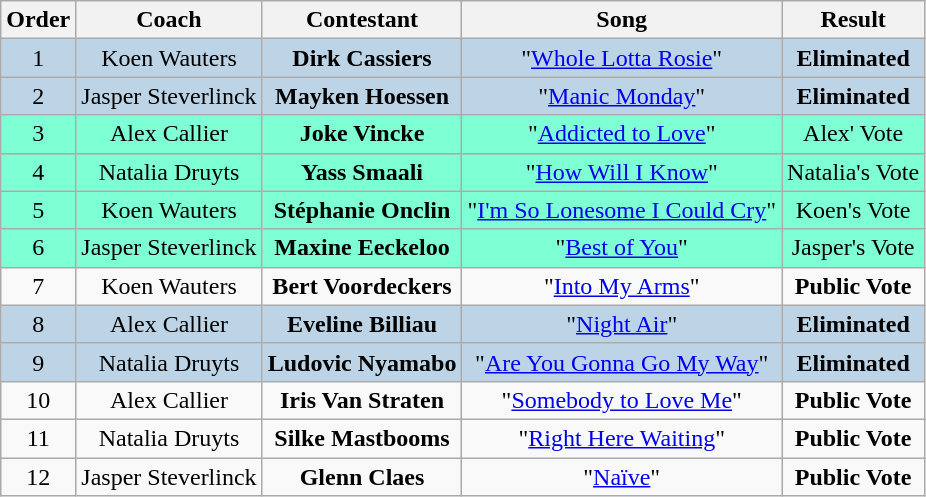<table class="wikitable sortable" style="text-align: center; width: auto;">
<tr>
<th>Order</th>
<th>Coach</th>
<th>Contestant</th>
<th>Song</th>
<th>Result</th>
</tr>
<tr style="background:#bcd4e6;">
<td>1</td>
<td>Koen Wauters</td>
<td><strong>Dirk Cassiers</strong></td>
<td>"<a href='#'>Whole Lotta Rosie</a>"</td>
<td><strong>Eliminated</strong></td>
</tr>
<tr style="background:#bcd4e6;">
<td>2</td>
<td>Jasper Steverlinck</td>
<td><strong>Mayken Hoessen</strong></td>
<td>"<a href='#'>Manic Monday</a>"</td>
<td><strong>Eliminated</strong></td>
</tr>
<tr style="background:Aquamarine;">
<td>3</td>
<td>Alex Callier</td>
<td><strong>Joke Vincke</strong></td>
<td>"<a href='#'>Addicted to Love</a>"</td>
<td>Alex' Vote</td>
</tr>
<tr style="background:Aquamarine;">
<td>4</td>
<td>Natalia Druyts</td>
<td><strong>Yass Smaali</strong></td>
<td>"<a href='#'>How Will I Know</a>"</td>
<td>Natalia's Vote</td>
</tr>
<tr style="background:Aquamarine;">
<td>5</td>
<td>Koen Wauters</td>
<td><strong>Stéphanie Onclin</strong></td>
<td>"<a href='#'>I'm So Lonesome I Could Cry</a>"</td>
<td>Koen's Vote</td>
</tr>
<tr style="background:Aquamarine;">
<td>6</td>
<td>Jasper Steverlinck</td>
<td><strong>Maxine Eeckeloo</strong></td>
<td>"<a href='#'>Best of You</a>"</td>
<td>Jasper's Vote</td>
</tr>
<tr>
<td>7</td>
<td>Koen Wauters</td>
<td><strong>Bert Voordeckers</strong></td>
<td>"<a href='#'>Into My Arms</a>"</td>
<td><strong>Public Vote</strong></td>
</tr>
<tr style="background:#bcd4e6;">
<td>8</td>
<td>Alex Callier</td>
<td><strong>Eveline Billiau</strong></td>
<td>"<a href='#'>Night Air</a>"</td>
<td><strong>Eliminated</strong></td>
</tr>
<tr style="background:#bcd4e6;">
<td>9</td>
<td>Natalia Druyts</td>
<td><strong>Ludovic Nyamabo</strong></td>
<td>"<a href='#'>Are You Gonna Go My Way</a>"</td>
<td><strong>Eliminated</strong></td>
</tr>
<tr>
<td>10</td>
<td>Alex Callier</td>
<td><strong>Iris Van Straten</strong></td>
<td>"<a href='#'>Somebody to Love Me</a>"</td>
<td><strong>Public Vote</strong></td>
</tr>
<tr>
<td>11</td>
<td>Natalia Druyts</td>
<td><strong>Silke Mastbooms</strong></td>
<td>"<a href='#'>Right Here Waiting</a>"</td>
<td><strong>Public Vote</strong></td>
</tr>
<tr>
<td>12</td>
<td>Jasper Steverlinck</td>
<td><strong>Glenn Claes</strong></td>
<td>"<a href='#'>Naïve</a>"</td>
<td><strong>Public Vote</strong></td>
</tr>
</table>
